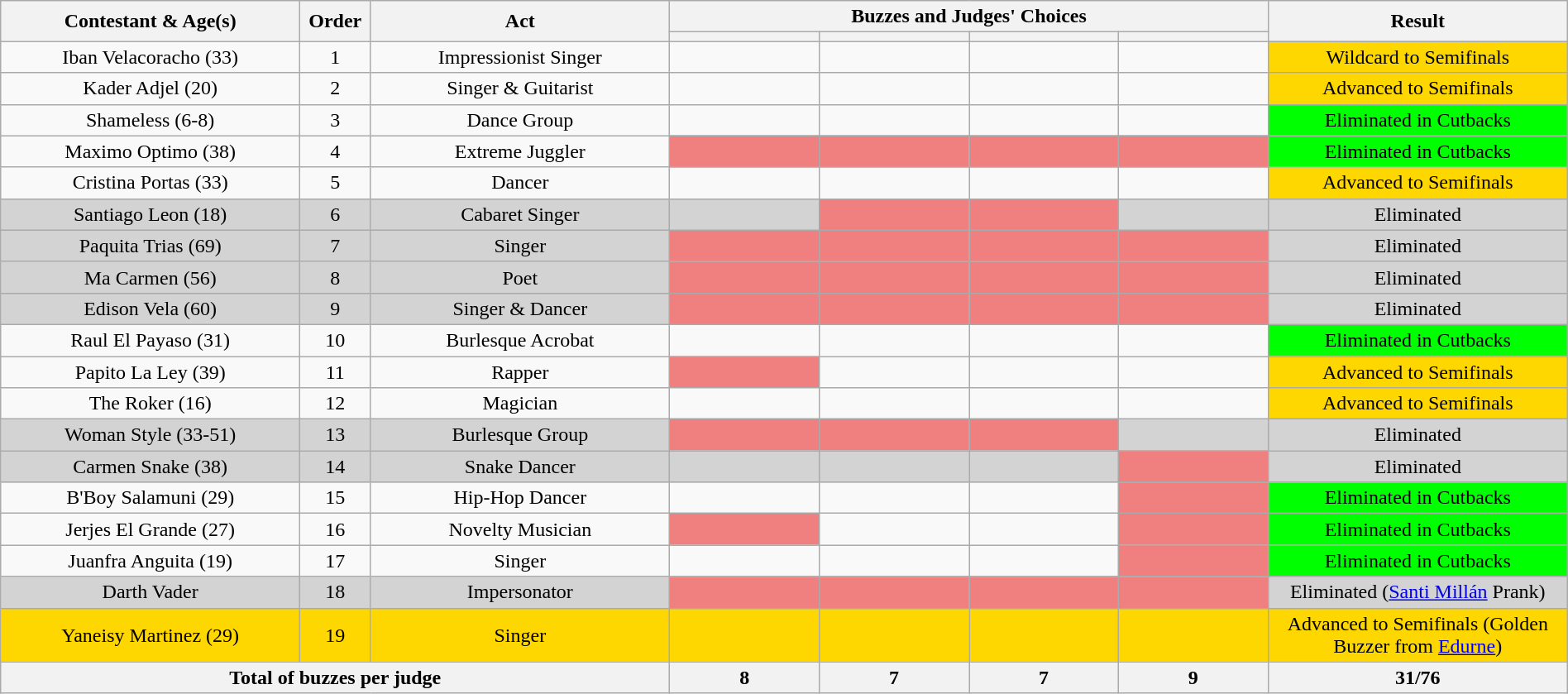<table class="wikitable sortable" style="width:100%; text-align:center;">
<tr>
<th scope="col" rowspan="2"  style="width:15%;">Contestant & Age(s)</th>
<th scope="col" rowspan="2"  data-sort-type="number" style="width:2%;">Order</th>
<th scope="col" rowspan="2" class="unsortable"  style="width:15%;">Act</th>
<th scope="col" colspan="4" class="unsortable" style="width:30%;">Buzzes and Judges' Choices</th>
<th scope="col" rowspan="2" style="width:15%;">Result</th>
</tr>
<tr>
<th width="100"></th>
<th width="100"></th>
<th width="100"></th>
<th width="100"></th>
</tr>
<tr>
<td>Iban Velacoracho (33)</td>
<td>1</td>
<td>Impressionist Singer</td>
<td></td>
<td></td>
<td></td>
<td></td>
<td style="background:gold">Wildcard to Semifinals</td>
</tr>
<tr>
<td>Kader Adjel (20)</td>
<td>2</td>
<td>Singer & Guitarist</td>
<td></td>
<td></td>
<td></td>
<td></td>
<td style="background:gold">Advanced to Semifinals</td>
</tr>
<tr>
<td>Shameless (6-8)</td>
<td>3</td>
<td>Dance Group</td>
<td></td>
<td></td>
<td></td>
<td></td>
<td style="background:lime">Eliminated in Cutbacks</td>
</tr>
<tr>
<td>Maximo Optimo (38)</td>
<td>4</td>
<td>Extreme Juggler</td>
<td style="background:#F08080"></td>
<td style="background:#F08080"></td>
<td style="background:#F08080"></td>
<td style="background:#F08080"></td>
<td style="background:lime">Eliminated in Cutbacks</td>
</tr>
<tr>
<td>Cristina Portas (33)</td>
<td>5</td>
<td>Dancer</td>
<td></td>
<td></td>
<td></td>
<td></td>
<td style="background:gold">Advanced to Semifinals</td>
</tr>
<tr bgcolor=lightgrey>
<td>Santiago Leon (18)</td>
<td>6</td>
<td>Cabaret Singer</td>
<td></td>
<td style="background:#F08080"></td>
<td style="background:#F08080"></td>
<td></td>
<td style="background:">Eliminated</td>
</tr>
<tr bgcolor=lightgrey>
<td>Paquita Trias (69)</td>
<td>7</td>
<td>Singer</td>
<td style="background:#F08080"></td>
<td style="background:#F08080"></td>
<td style="background:#F08080"></td>
<td style="background:#F08080"></td>
<td style="background:">Eliminated</td>
</tr>
<tr bgcolor=lightgrey>
<td>Ma Carmen (56)</td>
<td>8</td>
<td>Poet</td>
<td style="background:#F08080"></td>
<td style="background:#F08080"></td>
<td style="background:#F08080"></td>
<td style="background:#F08080"></td>
<td style="background:">Eliminated</td>
</tr>
<tr bgcolor=lightgrey>
<td>Edison Vela (60)</td>
<td>9</td>
<td>Singer & Dancer</td>
<td style="background:#F08080"></td>
<td style="background:#F08080"></td>
<td style="background:#F08080"></td>
<td style="background:#F08080"></td>
<td style="background:">Eliminated</td>
</tr>
<tr>
<td>Raul El Payaso (31)</td>
<td>10</td>
<td>Burlesque Acrobat</td>
<td></td>
<td></td>
<td></td>
<td></td>
<td style="background:lime">Eliminated in Cutbacks</td>
</tr>
<tr>
<td>Papito La Ley (39)</td>
<td>11</td>
<td>Rapper</td>
<td style="background:#F08080"></td>
<td></td>
<td></td>
<td></td>
<td style="background:gold">Advanced to Semifinals</td>
</tr>
<tr>
<td>The Roker (16)</td>
<td>12</td>
<td>Magician</td>
<td></td>
<td></td>
<td></td>
<td></td>
<td style="background:gold">Advanced to Semifinals</td>
</tr>
<tr bgcolor=lightgrey>
<td>Woman Style (33-51)</td>
<td>13</td>
<td>Burlesque Group</td>
<td style="background:#F08080"></td>
<td style="background:#F08080"></td>
<td style="background:#F08080"></td>
<td></td>
<td style="background:">Eliminated</td>
</tr>
<tr bgcolor=lightgrey>
<td>Carmen Snake (38)</td>
<td>14</td>
<td>Snake Dancer</td>
<td></td>
<td></td>
<td></td>
<td style="background:#F08080"></td>
<td style="background:">Eliminated</td>
</tr>
<tr>
<td>B'Boy Salamuni (29)</td>
<td>15</td>
<td>Hip-Hop Dancer</td>
<td></td>
<td></td>
<td></td>
<td style="background:#F08080"></td>
<td style="background:lime">Eliminated in Cutbacks</td>
</tr>
<tr>
<td>Jerjes El Grande (27)</td>
<td>16</td>
<td>Novelty Musician</td>
<td style="background:#F08080"></td>
<td></td>
<td></td>
<td style="background:#F08080"></td>
<td style="background:lime">Eliminated in Cutbacks</td>
</tr>
<tr>
<td>Juanfra Anguita (19)</td>
<td>17</td>
<td>Singer</td>
<td></td>
<td></td>
<td></td>
<td style="background:#F08080"></td>
<td style="background:lime">Eliminated in Cutbacks</td>
</tr>
<tr bgcolor=lightgrey>
<td>Darth Vader</td>
<td>18</td>
<td>Impersonator</td>
<td style="background:#F08080"></td>
<td style="background:#F08080"></td>
<td style="background:#F08080"></td>
<td style="background:#F08080"></td>
<td style="background:">Eliminated (<a href='#'>Santi Millán</a> Prank)</td>
</tr>
<tr bgcolor=gold>
<td>Yaneisy Martinez (29) </td>
<td>19</td>
<td>Singer</td>
<td></td>
<td></td>
<td></td>
<td></td>
<td style="background:gold">Advanced to Semifinals (Golden Buzzer from <a href='#'>Edurne</a>)</td>
</tr>
<tr>
<th colspan="3">Total of buzzes per judge</th>
<th>8</th>
<th>7</th>
<th>7</th>
<th>9</th>
<th>31/76</th>
</tr>
</table>
